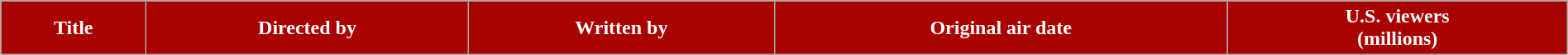<table class="wikitable plainrowheaders" style="width:100%;">
<tr style="color:white">
<th style="background:#a90000;">Title</th>
<th style="background:#a90000;">Directed by</th>
<th style="background:#a90000;">Written by</th>
<th style="background:#a90000;">Original air date</th>
<th style="background:#a90000;">U.S. viewers<br>(millions)<br></th>
</tr>
</table>
